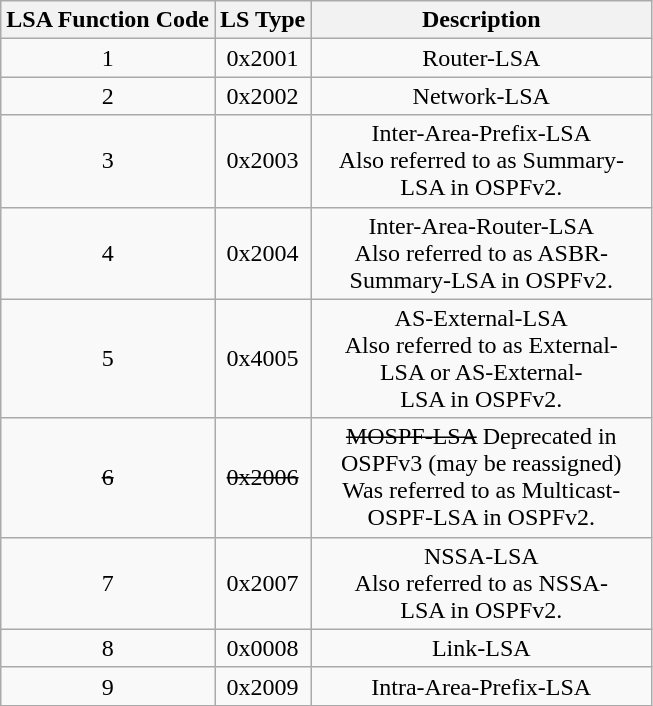<table class="wikitable" style="text-align:center">
<tr>
<th width="30"><strong>LSA Function Code</strong></th>
<th width="20"><strong>LS Type</strong></th>
<th width="50"><strong>Description</strong></th>
</tr>
<tr>
<td colspan="1" width="30">1</td>
<td colspan="1" width="20">0x2001</td>
<td colspan="1" width="220">Router-LSA</td>
</tr>
<tr>
<td colspan="1" width="30">2</td>
<td colspan="1" width="20">0x2002</td>
<td colspan="1" width="220">Network-LSA</td>
</tr>
<tr>
<td colspan="1" width="30">3</td>
<td colspan="1" width="20">0x2003</td>
<td colspan="1" width="220">Inter-Area-Prefix-LSA<br>Also referred to as Summary-LSA in OSPFv2.</td>
</tr>
<tr>
<td colspan="1" width="30">4</td>
<td colspan="1" width="20">0x2004</td>
<td colspan="1" width="220">Inter-Area-Router-LSA<br>Also referred to as ASBR-Summary-LSA in OSPFv2.</td>
</tr>
<tr>
<td colspan="1" width="30">5</td>
<td colspan="1" width="20">0x4005</td>
<td colspan="1" width="220">AS-External-LSA<br>Also referred to as External-LSA or AS-External-LSA in OSPFv2.</td>
</tr>
<tr>
<td colspan="1" width="30"><s>6</s></td>
<td colspan="1" width="20"><s>0x2006</s></td>
<td colspan="1" width="220"><s>MOSPF-LSA</s> Deprecated in OSPFv3 (may be reassigned)<br>Was referred to as Multicast-OSPF-LSA in OSPFv2.</td>
</tr>
<tr>
<td colspan="1" width="30">7</td>
<td colspan="1" width="20">0x2007</td>
<td colspan="1" width="220">NSSA-LSA<br>Also referred to as NSSA-LSA in OSPFv2.</td>
</tr>
<tr>
<td colspan="1" width="30">8</td>
<td colspan="1" width="20">0x0008</td>
<td colspan="1" width="220">Link-LSA</td>
</tr>
<tr>
<td colspan="1" width="30">9</td>
<td colspan="1" width="20">0x2009</td>
<td colspan="1" width="220">Intra-Area-Prefix-LSA</td>
</tr>
</table>
